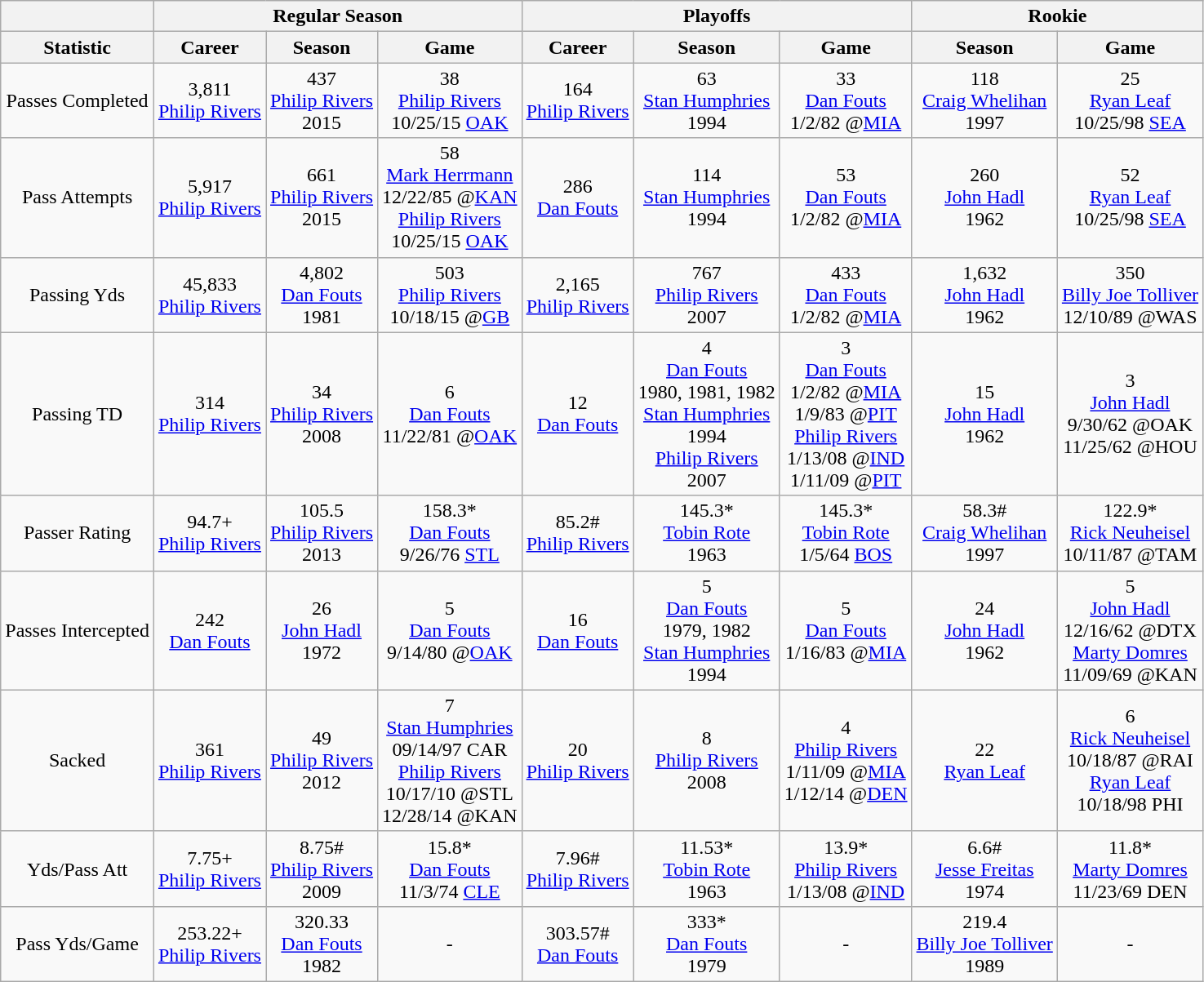<table class="wikitable" style="text-align: center">
<tr>
<th></th>
<th colspan=3>Regular Season</th>
<th colspan=3>Playoffs</th>
<th colspan =2>Rookie</th>
</tr>
<tr>
<th>Statistic</th>
<th>Career</th>
<th>Season</th>
<th>Game</th>
<th>Career</th>
<th>Season</th>
<th>Game</th>
<th>Season</th>
<th>Game</th>
</tr>
<tr>
<td>Passes Completed</td>
<td>3,811<br><a href='#'>Philip Rivers</a></td>
<td>437<br><a href='#'>Philip Rivers</a><br>2015</td>
<td>38<br><a href='#'>Philip Rivers</a><br>10/25/15 <a href='#'>OAK</a></td>
<td>164<br><a href='#'>Philip Rivers</a></td>
<td>63<br><a href='#'>Stan Humphries</a><br>1994</td>
<td>33<br><a href='#'>Dan Fouts</a><br>1/2/82 @<a href='#'>MIA</a></td>
<td>118<br><a href='#'>Craig Whelihan</a><br>1997</td>
<td>25<br><a href='#'>Ryan Leaf</a><br>10/25/98 <a href='#'>SEA</a></td>
</tr>
<tr>
<td>Pass Attempts</td>
<td>5,917<br><a href='#'>Philip Rivers</a></td>
<td>661<br><a href='#'>Philip Rivers</a><br>2015</td>
<td>58<br><a href='#'>Mark Herrmann</a><br>12/22/85 @<a href='#'>KAN</a><br><a href='#'>Philip Rivers</a><br>10/25/15 <a href='#'>OAK</a></td>
<td>286<br><a href='#'>Dan Fouts</a></td>
<td>114<br><a href='#'>Stan Humphries</a><br>1994</td>
<td>53<br><a href='#'>Dan Fouts</a><br>1/2/82 @<a href='#'>MIA</a></td>
<td>260<br><a href='#'>John Hadl</a><br>1962</td>
<td>52<br><a href='#'>Ryan Leaf</a><br>10/25/98 <a href='#'>SEA</a></td>
</tr>
<tr>
<td>Passing Yds</td>
<td>45,833<br><a href='#'>Philip Rivers</a></td>
<td>4,802<br><a href='#'>Dan Fouts</a><br>1981</td>
<td>503<br><a href='#'>Philip Rivers</a><br>10/18/15 @<a href='#'>GB</a></td>
<td>2,165<br><a href='#'>Philip Rivers</a></td>
<td>767<br><a href='#'>Philip Rivers</a><br>2007</td>
<td>433<br><a href='#'>Dan Fouts</a><br>1/2/82 @<a href='#'>MIA</a></td>
<td>1,632<br><a href='#'>John Hadl</a><br>1962</td>
<td>350<br><a href='#'>Billy Joe Tolliver</a><br>12/10/89 @WAS</td>
</tr>
<tr>
<td>Passing TD</td>
<td>314<br><a href='#'>Philip Rivers</a></td>
<td>34<br><a href='#'>Philip Rivers</a><br>2008</td>
<td>6<br><a href='#'>Dan Fouts</a><br>11/22/81 @<a href='#'>OAK</a></td>
<td>12<br><a href='#'>Dan Fouts</a></td>
<td>4<br><a href='#'>Dan Fouts</a><br>1980, 1981, 1982<br><a href='#'>Stan Humphries</a><br>1994<br><a href='#'>Philip Rivers</a><br>2007</td>
<td>3<br><a href='#'>Dan Fouts</a><br>1/2/82 @<a href='#'>MIA</a><br>1/9/83 @<a href='#'>PIT</a><br><a href='#'>Philip Rivers</a><br>1/13/08 @<a href='#'>IND</a><br>1/11/09 @<a href='#'>PIT</a></td>
<td>15<br><a href='#'>John Hadl</a><br>1962</td>
<td>3<br><a href='#'>John Hadl</a><br>9/30/62 @OAK<br>11/25/62 @HOU</td>
</tr>
<tr>
<td>Passer Rating</td>
<td>94.7+<br><a href='#'>Philip Rivers</a></td>
<td>105.5<br><a href='#'>Philip Rivers</a><br>2013</td>
<td>158.3*<br><a href='#'>Dan Fouts</a><br>9/26/76 <a href='#'>STL</a></td>
<td>85.2#<br><a href='#'>Philip Rivers</a></td>
<td>145.3*<br><a href='#'>Tobin Rote</a><br>1963</td>
<td>145.3*<br><a href='#'>Tobin Rote</a><br>1/5/64 <a href='#'>BOS</a></td>
<td>58.3#<br><a href='#'>Craig Whelihan</a><br>1997</td>
<td>122.9*<br><a href='#'>Rick Neuheisel</a><br>10/11/87 @TAM</td>
</tr>
<tr>
<td>Passes Intercepted</td>
<td>242<br><a href='#'>Dan Fouts</a></td>
<td>26<br><a href='#'>John Hadl</a><br>1972</td>
<td>5<br><a href='#'>Dan Fouts</a><br>9/14/80 @<a href='#'>OAK</a></td>
<td>16<br><a href='#'>Dan Fouts</a></td>
<td>5<br><a href='#'>Dan Fouts</a><br>1979, 1982<br><a href='#'>Stan Humphries</a><br>1994</td>
<td>5<br><a href='#'>Dan Fouts</a><br>1/16/83 @<a href='#'>MIA</a></td>
<td>24<br><a href='#'>John Hadl</a><br>1962</td>
<td>5<br><a href='#'>John Hadl</a><br>12/16/62 @DTX<br><a href='#'>Marty Domres</a><br>11/09/69 @KAN</td>
</tr>
<tr>
<td>Sacked</td>
<td>361<br><a href='#'>Philip Rivers</a></td>
<td>49<br><a href='#'>Philip Rivers</a><br>2012</td>
<td>7<br><a href='#'>Stan Humphries</a><br>09/14/97 CAR<br><a href='#'>Philip Rivers</a><br>10/17/10 @STL<br>12/28/14 @KAN</td>
<td>20<br><a href='#'>Philip Rivers</a></td>
<td>8<br><a href='#'>Philip Rivers</a><br>2008</td>
<td>4<br><a href='#'>Philip Rivers</a><br>1/11/09 @<a href='#'>MIA</a><br>1/12/14 @<a href='#'>DEN</a></td>
<td>22<br><a href='#'>Ryan Leaf</a></td>
<td>6<br><a href='#'>Rick Neuheisel</a><br>10/18/87 @RAI<br><a href='#'>Ryan Leaf</a><br>10/18/98 PHI</td>
</tr>
<tr>
<td>Yds/Pass Att</td>
<td>7.75+<br><a href='#'>Philip Rivers</a></td>
<td>8.75#<br><a href='#'>Philip Rivers</a><br>2009</td>
<td>15.8*<br><a href='#'>Dan Fouts</a><br>11/3/74 <a href='#'>CLE</a></td>
<td>7.96#<br><a href='#'>Philip Rivers</a></td>
<td>11.53*<br><a href='#'>Tobin Rote</a><br>1963</td>
<td>13.9*<br><a href='#'>Philip Rivers</a><br>1/13/08 @<a href='#'>IND</a></td>
<td>6.6#<br><a href='#'>Jesse Freitas</a><br>1974</td>
<td>11.8*<br><a href='#'>Marty Domres</a><br>11/23/69 DEN</td>
</tr>
<tr>
<td>Pass Yds/Game</td>
<td>253.22+<br><a href='#'>Philip Rivers</a></td>
<td>320.33<br><a href='#'>Dan Fouts</a><br>1982</td>
<td>-</td>
<td>303.57#<br><a href='#'>Dan Fouts</a></td>
<td>333*<br><a href='#'>Dan Fouts</a><br>1979</td>
<td>-</td>
<td>219.4<br><a href='#'>Billy Joe Tolliver</a><br>1989</td>
<td>-</td>
</tr>
</table>
